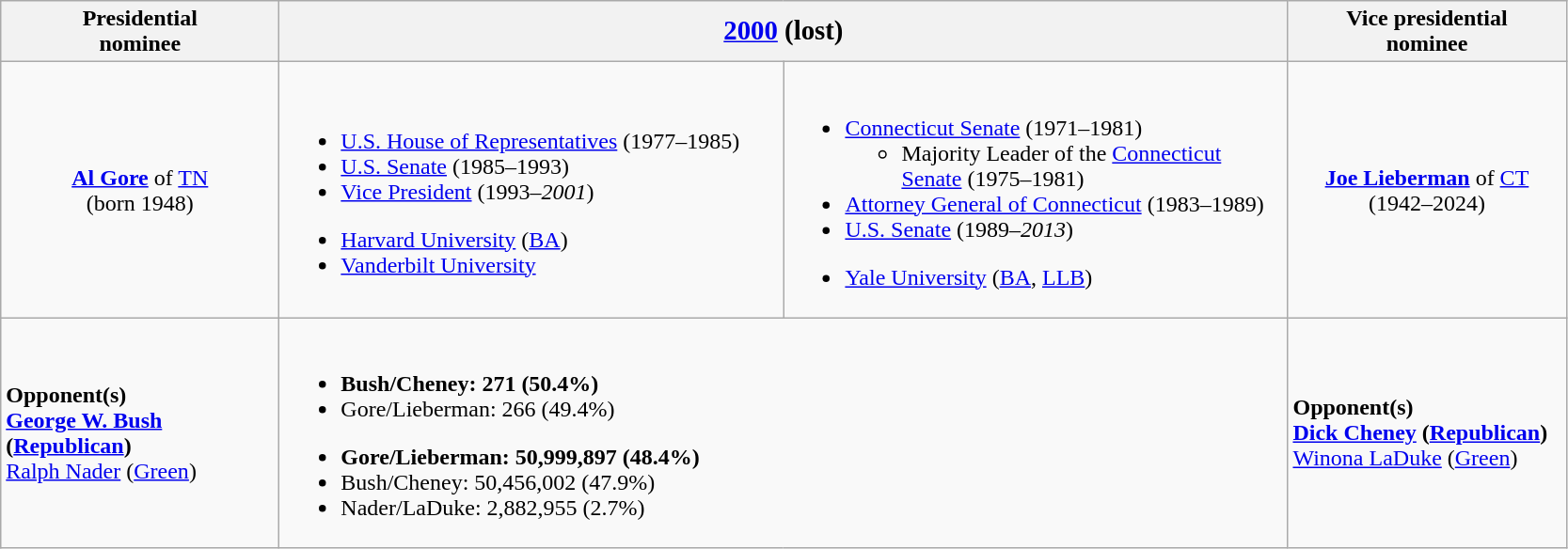<table class="wikitable">
<tr>
<th width=190>Presidential<br>nominee</th>
<th colspan=2><big><a href='#'>2000</a> (lost)</big></th>
<th width=190>Vice presidential<br>nominee</th>
</tr>
<tr>
<td style="text-align:center;"><strong><a href='#'>Al Gore</a></strong> of <a href='#'>TN</a><br>(born 1948)<br></td>
<td width=350><br><ul><li><a href='#'>U.S. House of Representatives</a> (1977–1985)</li><li><a href='#'>U.S. Senate</a> (1985–1993)</li><li><a href='#'>Vice President</a> (1993–<em>2001</em>)</li></ul><ul><li><a href='#'>Harvard University</a> (<a href='#'>BA</a>)</li><li><a href='#'>Vanderbilt University</a></li></ul></td>
<td width=350><br><ul><li><a href='#'>Connecticut Senate</a> (1971–1981)<ul><li>Majority Leader of the <a href='#'>Connecticut Senate</a> (1975–1981)</li></ul></li><li><a href='#'>Attorney General of Connecticut</a> (1983–1989)</li><li><a href='#'>U.S. Senate</a> (1989–<em>2013</em>)</li></ul><ul><li><a href='#'>Yale University</a> (<a href='#'>BA</a>, <a href='#'>LLB</a>)</li></ul></td>
<td style="text-align:center;"><strong><a href='#'>Joe Lieberman</a></strong> of <a href='#'>CT</a><br>(1942–2024)<br></td>
</tr>
<tr>
<td><strong>Opponent(s)</strong><br><strong><a href='#'>George W. Bush</a> (<a href='#'>Republican</a>)</strong><br><a href='#'>Ralph Nader</a> (<a href='#'>Green</a>)</td>
<td colspan=2><br><ul><li><strong>Bush/Cheney: 271 (50.4%)</strong></li><li>Gore/Lieberman: 266 (49.4%)</li></ul><ul><li><strong>Gore/Lieberman: 50,999,897 (48.4%)</strong></li><li>Bush/Cheney: 50,456,002 (47.9%)</li><li>Nader/LaDuke: 2,882,955 (2.7%)</li></ul></td>
<td><strong>Opponent(s)</strong><br><strong><a href='#'>Dick Cheney</a> (<a href='#'>Republican</a>)</strong><br><a href='#'>Winona LaDuke</a> (<a href='#'>Green</a>)</td>
</tr>
</table>
